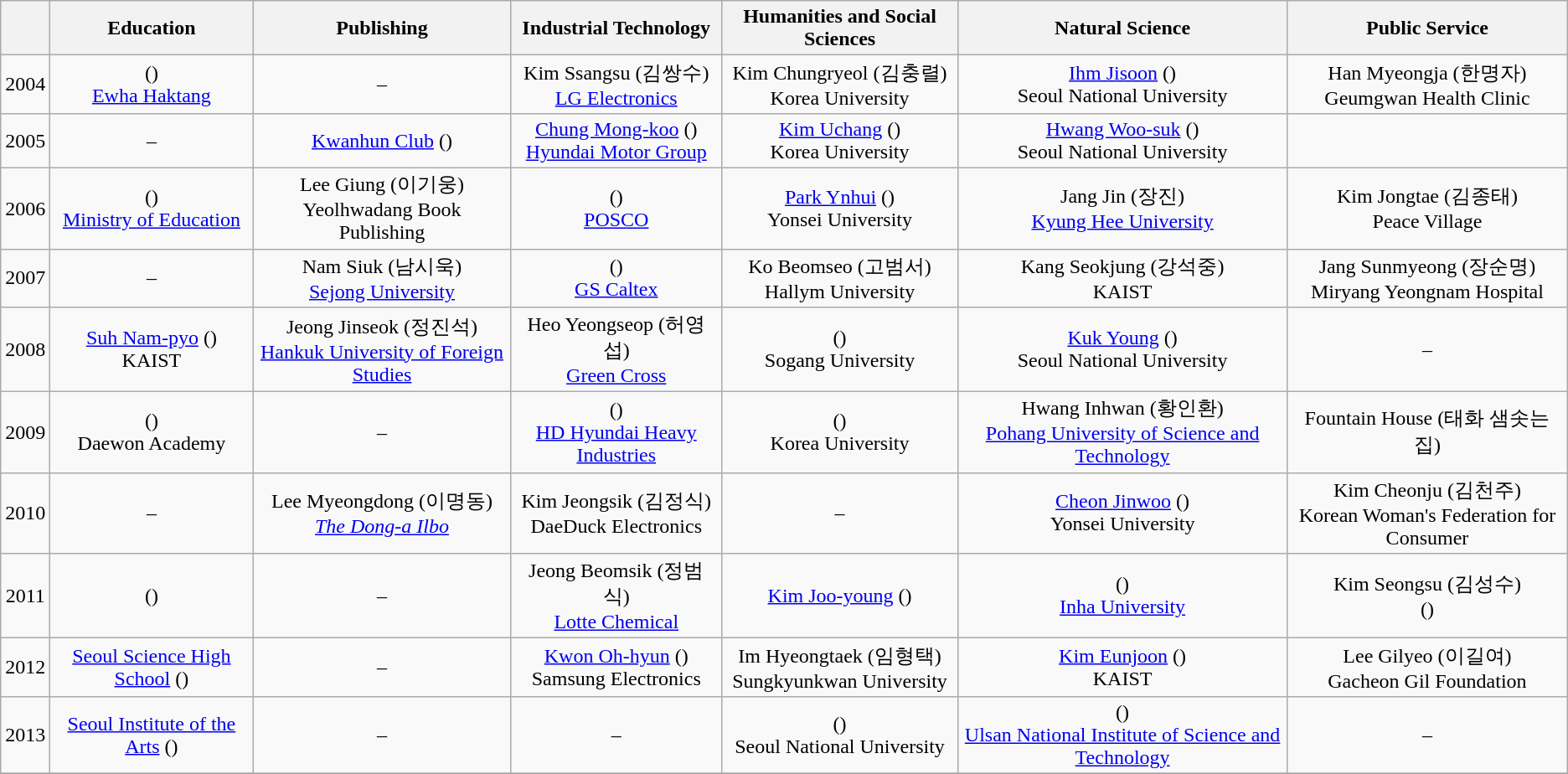<table class="wikitable" style="text-align:center;">
<tr>
<th></th>
<th>Education</th>
<th>Publishing</th>
<th>Industrial Technology</th>
<th>Humanities and Social Sciences</th>
<th>Natural Science</th>
<th>Public Service</th>
</tr>
<tr>
<td>2004</td>
<td> () <br><a href='#'>Ewha Haktang</a></td>
<td>–</td>
<td>Kim Ssangsu (김쌍수)<br><a href='#'>LG Electronics</a></td>
<td>Kim Chungryeol (김충렬)<br>Korea University</td>
<td><a href='#'>Ihm Jisoon</a> ()<br>Seoul National University</td>
<td>Han Myeongja (한명자)<br>Geumgwan Health Clinic</td>
</tr>
<tr>
<td>2005</td>
<td>–</td>
<td><a href='#'>Kwanhun Club</a> ()</td>
<td><a href='#'>Chung Mong-koo</a> ()<br><a href='#'>Hyundai Motor Group</a></td>
<td><a href='#'>Kim Uchang</a> ()<br>Korea University</td>
<td><a href='#'>Hwang Woo-suk</a> ()<br>Seoul National University</td>
<td></td>
</tr>
<tr>
<td>2006</td>
<td> ()<br><a href='#'>Ministry of Education</a></td>
<td>Lee Giung (이기웅)<br>Yeolhwadang Book Publishing</td>
<td> ()<br><a href='#'>POSCO</a></td>
<td><a href='#'>Park Ynhui</a> ()<br>Yonsei University</td>
<td>Jang Jin (장진)<br><a href='#'>Kyung Hee University</a></td>
<td>Kim Jongtae (김종태)<br>Peace Village</td>
</tr>
<tr>
<td>2007</td>
<td>–</td>
<td>Nam Siuk (남시욱)<br><a href='#'>Sejong University</a></td>
<td> ()<br><a href='#'>GS Caltex</a></td>
<td>Ko Beomseo (고범서)<br>Hallym University</td>
<td>Kang Seokjung (강석중)<br>KAIST</td>
<td>Jang Sunmyeong (장순명)<br>Miryang Yeongnam Hospital</td>
</tr>
<tr>
<td>2008</td>
<td><a href='#'>Suh Nam-pyo</a> ()<br>KAIST</td>
<td>Jeong Jinseok (정진석)<br><a href='#'>Hankuk University of Foreign Studies</a></td>
<td>Heo Yeongseop (허영섭)<br><a href='#'>Green Cross</a></td>
<td> ()<br>Sogang University</td>
<td><a href='#'>Kuk Young</a> ()<br>Seoul National University</td>
<td>–</td>
</tr>
<tr>
<td>2009</td>
<td> ()<br>Daewon Academy</td>
<td>–</td>
<td> ()<br><a href='#'>HD Hyundai Heavy Industries</a></td>
<td> ()<br>Korea University</td>
<td>Hwang Inhwan (황인환)<br><a href='#'>Pohang University of Science and Technology</a></td>
<td>Fountain House (태화 샘솟는 집)</td>
</tr>
<tr>
<td>2010</td>
<td>–</td>
<td>Lee Myeongdong (이명동)<br><em><a href='#'>The Dong-a Ilbo</a></em></td>
<td>Kim Jeongsik (김정식)<br>DaeDuck Electronics</td>
<td>–</td>
<td><a href='#'>Cheon Jinwoo</a> ()<br>Yonsei University</td>
<td>Kim Cheonju (김천주)<br>Korean Woman's Federation for Consumer</td>
</tr>
<tr>
<td>2011</td>
<td> ()</td>
<td>–</td>
<td>Jeong Beomsik (정범식)<br><a href='#'>Lotte Chemical</a></td>
<td><a href='#'>Kim Joo-young</a> ()</td>
<td> ()<br><a href='#'>Inha University</a></td>
<td>Kim Seongsu (김성수)<br> ()</td>
</tr>
<tr>
<td>2012</td>
<td><a href='#'>Seoul Science High School</a> ()</td>
<td>–</td>
<td><a href='#'>Kwon Oh-hyun</a> ()<br>Samsung Electronics</td>
<td>Im Hyeongtaek (임형택)<br>Sungkyunkwan University</td>
<td><a href='#'>Kim Eunjoon</a> ()<br>KAIST</td>
<td>Lee Gilyeo (이길여)<br>Gacheon Gil Foundation</td>
</tr>
<tr>
<td>2013</td>
<td><a href='#'>Seoul Institute of the Arts</a> ()</td>
<td>–</td>
<td>–</td>
<td> ()<br>Seoul National University</td>
<td> ()<br><a href='#'>Ulsan National Institute of Science and Technology</a></td>
<td>–</td>
</tr>
<tr>
</tr>
</table>
